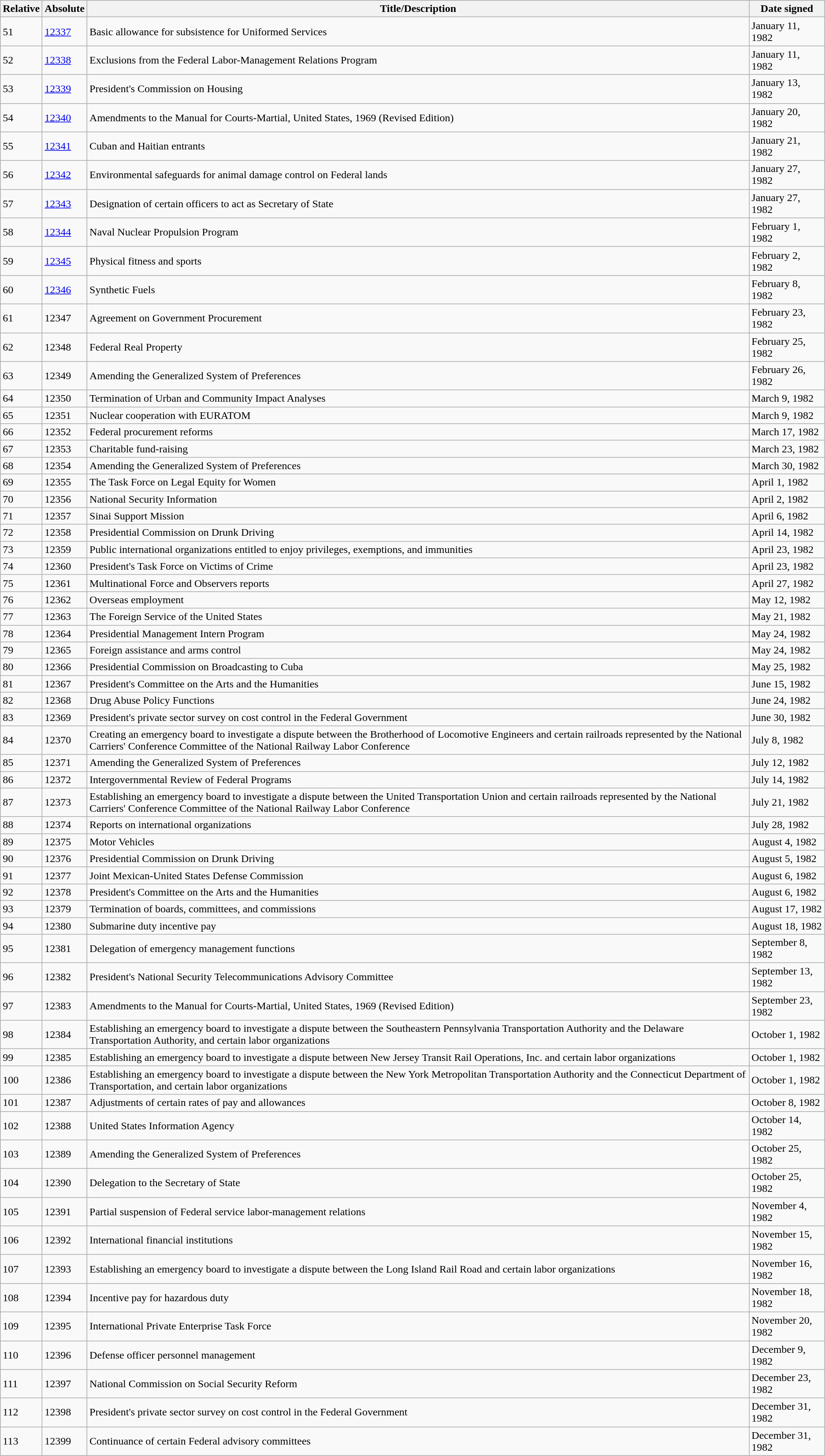<table class="wikitable">
<tr>
<th>Relative </th>
<th>Absolute </th>
<th>Title/Description</th>
<th>Date signed</th>
</tr>
<tr>
<td>51</td>
<td><a href='#'>12337</a></td>
<td>Basic allowance for subsistence for Uniformed Services</td>
<td>January 11, 1982</td>
</tr>
<tr>
<td>52</td>
<td><a href='#'>12338</a></td>
<td>Exclusions from the Federal Labor-Management Relations Program</td>
<td>January 11, 1982</td>
</tr>
<tr>
<td>53</td>
<td><a href='#'>12339</a></td>
<td>President's Commission on Housing</td>
<td>January 13, 1982</td>
</tr>
<tr>
<td>54</td>
<td><a href='#'>12340</a></td>
<td>Amendments to the Manual for Courts-Martial, United States, 1969 (Revised Edition)</td>
<td>January 20, 1982</td>
</tr>
<tr>
<td>55</td>
<td><a href='#'>12341</a></td>
<td>Cuban and Haitian entrants</td>
<td>January 21, 1982</td>
</tr>
<tr>
<td>56</td>
<td><a href='#'>12342</a></td>
<td>Environmental safeguards for animal damage control on Federal lands</td>
<td>January 27, 1982</td>
</tr>
<tr>
<td>57</td>
<td><a href='#'>12343</a></td>
<td>Designation of certain officers to act as Secretary of State</td>
<td>January 27, 1982</td>
</tr>
<tr>
<td>58</td>
<td><a href='#'>12344</a></td>
<td>Naval Nuclear Propulsion Program</td>
<td>February 1, 1982</td>
</tr>
<tr>
<td>59</td>
<td><a href='#'>12345</a></td>
<td>Physical fitness and sports</td>
<td>February 2, 1982</td>
</tr>
<tr>
<td>60</td>
<td><a href='#'>12346</a></td>
<td>Synthetic Fuels</td>
<td>February 8, 1982</td>
</tr>
<tr>
<td>61</td>
<td>12347</td>
<td>Agreement on Government Procurement</td>
<td>February 23, 1982</td>
</tr>
<tr>
<td>62</td>
<td>12348</td>
<td>Federal Real Property</td>
<td>February 25, 1982</td>
</tr>
<tr>
<td>63</td>
<td>12349</td>
<td>Amending the Generalized System of Preferences</td>
<td>February 26, 1982</td>
</tr>
<tr>
<td>64</td>
<td>12350</td>
<td>Termination of Urban and Community Impact Analyses</td>
<td>March 9, 1982</td>
</tr>
<tr>
<td>65</td>
<td>12351</td>
<td>Nuclear cooperation with EURATOM</td>
<td>March 9, 1982</td>
</tr>
<tr>
<td>66</td>
<td>12352</td>
<td>Federal procurement reforms</td>
<td>March 17, 1982</td>
</tr>
<tr>
<td>67</td>
<td>12353</td>
<td>Charitable fund-raising</td>
<td>March 23, 1982</td>
</tr>
<tr>
<td>68</td>
<td>12354</td>
<td>Amending the Generalized System of Preferences</td>
<td>March 30, 1982</td>
</tr>
<tr>
<td>69</td>
<td>12355</td>
<td>The Task Force on Legal Equity for Women</td>
<td>April 1, 1982</td>
</tr>
<tr>
<td>70</td>
<td>12356</td>
<td>National Security Information</td>
<td>April 2, 1982</td>
</tr>
<tr>
<td>71</td>
<td>12357</td>
<td>Sinai Support Mission</td>
<td>April 6, 1982</td>
</tr>
<tr>
<td>72</td>
<td>12358</td>
<td>Presidential Commission on Drunk Driving</td>
<td>April 14, 1982</td>
</tr>
<tr>
<td>73</td>
<td>12359</td>
<td>Public international organizations entitled to enjoy privileges, exemptions, and immunities</td>
<td>April 23, 1982</td>
</tr>
<tr>
<td>74</td>
<td>12360</td>
<td>President's Task Force on Victims of Crime</td>
<td>April 23, 1982</td>
</tr>
<tr>
<td>75</td>
<td>12361</td>
<td>Multinational Force and Observers reports</td>
<td>April 27, 1982</td>
</tr>
<tr>
<td>76</td>
<td>12362</td>
<td>Overseas employment</td>
<td>May 12, 1982</td>
</tr>
<tr>
<td>77</td>
<td>12363</td>
<td>The Foreign Service of the United States</td>
<td>May 21, 1982</td>
</tr>
<tr>
<td>78</td>
<td>12364</td>
<td>Presidential Management Intern Program</td>
<td>May 24, 1982</td>
</tr>
<tr>
<td>79</td>
<td>12365</td>
<td>Foreign assistance and arms control</td>
<td>May 24, 1982</td>
</tr>
<tr>
<td>80</td>
<td>12366</td>
<td>Presidential Commission on Broadcasting to Cuba</td>
<td>May 25, 1982</td>
</tr>
<tr>
<td>81</td>
<td>12367</td>
<td>President's Committee on the Arts and the Humanities</td>
<td>June 15, 1982</td>
</tr>
<tr>
<td>82</td>
<td>12368</td>
<td>Drug Abuse Policy Functions</td>
<td>June 24, 1982</td>
</tr>
<tr>
<td>83</td>
<td>12369</td>
<td>President's private sector survey on cost control in the Federal Government</td>
<td>June 30, 1982</td>
</tr>
<tr>
<td>84</td>
<td>12370</td>
<td>Creating an emergency board to investigate a dispute between the Brotherhood of Locomotive Engineers and certain railroads represented by the National Carriers' Conference Committee of the National Railway Labor Conference</td>
<td>July 8, 1982</td>
</tr>
<tr>
<td>85</td>
<td>12371</td>
<td>Amending the Generalized System of Preferences</td>
<td>July 12, 1982</td>
</tr>
<tr>
<td>86</td>
<td>12372</td>
<td>Intergovernmental Review of Federal Programs</td>
<td>July 14, 1982</td>
</tr>
<tr>
<td>87</td>
<td>12373</td>
<td>Establishing an emergency board to investigate a dispute between the United Transportation Union and certain railroads represented by the National Carriers' Conference Committee of the National Railway Labor Conference</td>
<td>July 21, 1982</td>
</tr>
<tr>
<td>88</td>
<td>12374</td>
<td>Reports on international organizations</td>
<td>July 28, 1982</td>
</tr>
<tr>
<td>89</td>
<td>12375</td>
<td>Motor Vehicles</td>
<td>August 4, 1982</td>
</tr>
<tr>
<td>90</td>
<td>12376</td>
<td>Presidential Commission on Drunk Driving</td>
<td>August 5, 1982</td>
</tr>
<tr>
<td>91</td>
<td>12377</td>
<td>Joint Mexican-United States Defense Commission</td>
<td>August 6, 1982</td>
</tr>
<tr>
<td>92</td>
<td>12378</td>
<td>President's Committee on the Arts and the Humanities</td>
<td>August 6, 1982</td>
</tr>
<tr>
<td>93</td>
<td>12379</td>
<td>Termination of boards, committees, and commissions</td>
<td>August 17, 1982</td>
</tr>
<tr>
<td>94</td>
<td>12380</td>
<td>Submarine duty incentive pay</td>
<td>August 18, 1982</td>
</tr>
<tr>
<td>95</td>
<td>12381</td>
<td>Delegation of emergency management functions</td>
<td>September 8, 1982</td>
</tr>
<tr>
<td>96</td>
<td>12382</td>
<td>President's National Security Telecommunications Advisory Committee</td>
<td>September 13, 1982</td>
</tr>
<tr>
<td>97</td>
<td>12383</td>
<td>Amendments to the Manual for Courts-Martial, United States, 1969 (Revised Edition)</td>
<td>September 23, 1982</td>
</tr>
<tr>
<td>98</td>
<td>12384</td>
<td>Establishing an emergency board to investigate a dispute between the Southeastern Pennsylvania Transportation Authority and the Delaware Transportation Authority, and certain labor organizations</td>
<td>October 1, 1982</td>
</tr>
<tr>
<td>99</td>
<td>12385</td>
<td>Establishing an emergency board to investigate a dispute between New Jersey Transit Rail Operations, Inc. and certain labor organizations</td>
<td>October 1, 1982</td>
</tr>
<tr>
<td>100</td>
<td>12386</td>
<td>Establishing an emergency board to investigate a dispute between the New York Metropolitan Transportation Authority and the Connecticut Department of Transportation, and certain labor organizations</td>
<td>October 1, 1982</td>
</tr>
<tr>
<td>101</td>
<td>12387</td>
<td>Adjustments of certain rates of pay and allowances</td>
<td>October 8, 1982</td>
</tr>
<tr>
<td>102</td>
<td>12388</td>
<td>United States Information Agency</td>
<td>October 14, 1982</td>
</tr>
<tr>
<td>103</td>
<td>12389</td>
<td>Amending the Generalized System of Preferences</td>
<td>October 25, 1982</td>
</tr>
<tr>
<td>104</td>
<td>12390</td>
<td>Delegation to the Secretary of State</td>
<td>October 25, 1982</td>
</tr>
<tr>
<td>105</td>
<td>12391</td>
<td>Partial suspension of Federal service labor-management relations</td>
<td>November 4, 1982</td>
</tr>
<tr>
<td>106</td>
<td>12392</td>
<td>International financial institutions</td>
<td>November 15, 1982</td>
</tr>
<tr>
<td>107</td>
<td>12393</td>
<td>Establishing an emergency board to investigate a dispute between the Long Island Rail Road and certain labor organizations</td>
<td>November 16, 1982</td>
</tr>
<tr>
<td>108</td>
<td>12394</td>
<td>Incentive pay for hazardous duty</td>
<td>November 18, 1982</td>
</tr>
<tr>
<td>109</td>
<td>12395</td>
<td>International Private Enterprise Task Force</td>
<td>November 20, 1982</td>
</tr>
<tr>
<td>110</td>
<td>12396</td>
<td>Defense officer personnel management</td>
<td>December 9, 1982</td>
</tr>
<tr>
<td>111</td>
<td>12397</td>
<td>National Commission on Social Security Reform</td>
<td>December 23, 1982</td>
</tr>
<tr>
<td>112</td>
<td>12398</td>
<td>President's private sector survey on cost control in the Federal Government</td>
<td>December 31, 1982</td>
</tr>
<tr>
<td>113</td>
<td>12399</td>
<td>Continuance of certain Federal advisory committees</td>
<td>December 31, 1982</td>
</tr>
</table>
